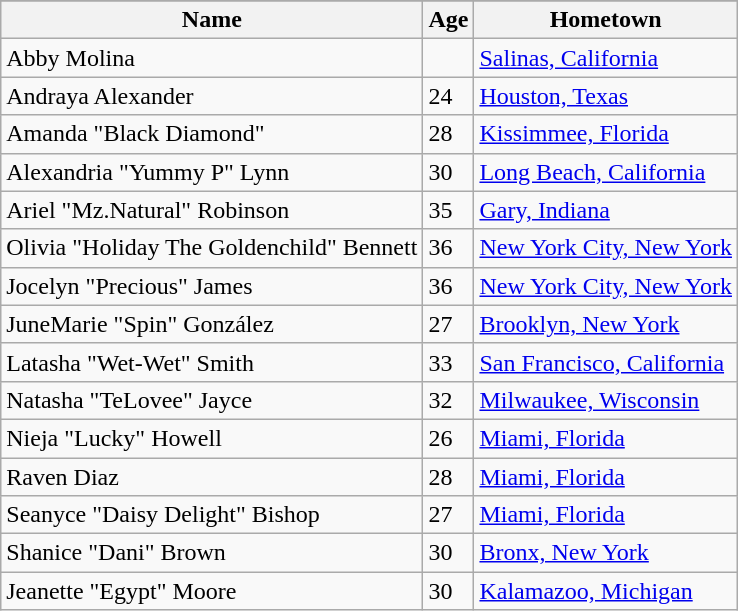<table class="wikitable">
<tr>
</tr>
<tr>
<th>Name</th>
<th>Age</th>
<th>Hometown</th>
</tr>
<tr>
<td>Abby Molina</td>
<td></td>
<td><a href='#'>Salinas, California</a></td>
</tr>
<tr>
<td>Andraya Alexander</td>
<td>24</td>
<td><a href='#'>Houston, Texas</a></td>
</tr>
<tr>
<td>Amanda "Black Diamond"</td>
<td>28</td>
<td><a href='#'>Kissimmee, Florida</a></td>
</tr>
<tr>
<td>Alexandria "Yummy P" Lynn</td>
<td>30</td>
<td><a href='#'>Long Beach, California</a></td>
</tr>
<tr>
<td>Ariel "Mz.Natural" Robinson</td>
<td>35</td>
<td><a href='#'>Gary, Indiana</a></td>
</tr>
<tr>
<td>Olivia "Holiday The Goldenchild" Bennett</td>
<td>36</td>
<td><a href='#'>New York City, New York</a></td>
</tr>
<tr>
<td>Jocelyn "Precious" James</td>
<td>36</td>
<td><a href='#'>New York City, New York</a></td>
</tr>
<tr>
<td>JuneMarie "Spin" González</td>
<td>27</td>
<td><a href='#'>Brooklyn, New York</a></td>
</tr>
<tr>
<td>Latasha "Wet-Wet" Smith</td>
<td>33</td>
<td><a href='#'>San Francisco, California</a></td>
</tr>
<tr>
<td>Natasha "TeLovee" Jayce</td>
<td>32</td>
<td><a href='#'>Milwaukee, Wisconsin</a></td>
</tr>
<tr>
<td>Nieja "Lucky" Howell</td>
<td>26</td>
<td><a href='#'>Miami, Florida</a></td>
</tr>
<tr>
<td>Raven Diaz</td>
<td>28</td>
<td><a href='#'>Miami, Florida</a></td>
</tr>
<tr>
<td>Seanyce "Daisy Delight" Bishop</td>
<td>27</td>
<td><a href='#'>Miami, Florida</a></td>
</tr>
<tr>
<td>Shanice "Dani" Brown</td>
<td>30</td>
<td><a href='#'>Bronx, New York</a></td>
</tr>
<tr>
<td>Jeanette "Egypt" Moore</td>
<td>30</td>
<td><a href='#'>Kalamazoo, Michigan</a></td>
</tr>
</table>
